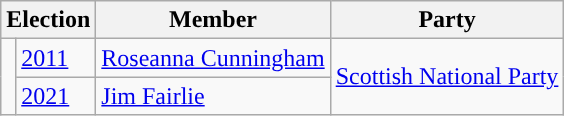<table class="wikitable">
<tr>
<th colspan="2">Election</th>
<th>Member</th>
<th>Party</th>
</tr>
<tr>
<td rowspan=2 style="background-color: "></td>
<td><a href='#'>2011</a></td>
<td><a href='#'>Roseanna Cunningham</a></td>
<td rowspan=2><a href='#'>Scottish National Party</a></td>
</tr>
<tr>
<td><a href='#'>2021</a></td>
<td><a href='#'>Jim Fairlie</a></td>
</tr>
</table>
